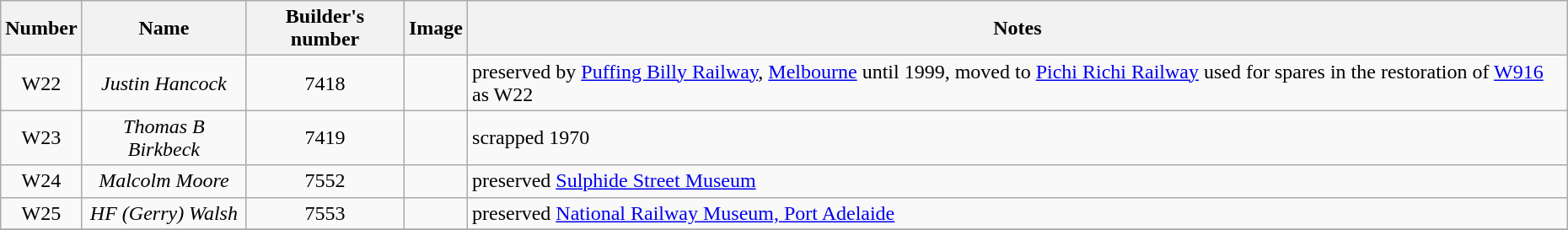<table cellpadding="2">
<tr>
<td><br><table class="wikitable sortable">
<tr>
<th>Number</th>
<th>Name</th>
<th>Builder's number</th>
<th>Image</th>
<th>Notes</th>
</tr>
<tr>
<td align=center>W22</td>
<td align=center><em>Justin Hancock</em></td>
<td align=center>7418</td>
<td></td>
<td>preserved by <a href='#'>Puffing Billy Railway</a>, <a href='#'>Melbourne</a> until 1999, moved to <a href='#'>Pichi Richi Railway</a> used for spares in the restoration of <a href='#'>W916</a> as W22</td>
</tr>
<tr>
<td align=center>W23</td>
<td align=center><em>Thomas B Birkbeck</em></td>
<td align=center>7419</td>
<td></td>
<td>scrapped 1970</td>
</tr>
<tr>
<td align=center>W24</td>
<td align=center><em>Malcolm Moore</em></td>
<td align=center>7552</td>
<td></td>
<td>preserved <a href='#'>Sulphide Street Museum</a></td>
</tr>
<tr>
<td align=center>W25</td>
<td align=center><em>HF (Gerry) Walsh</em></td>
<td align=center>7553</td>
<td></td>
<td>preserved <a href='#'>National Railway Museum, Port Adelaide</a></td>
</tr>
<tr>
</tr>
</table>
</td>
</tr>
</table>
